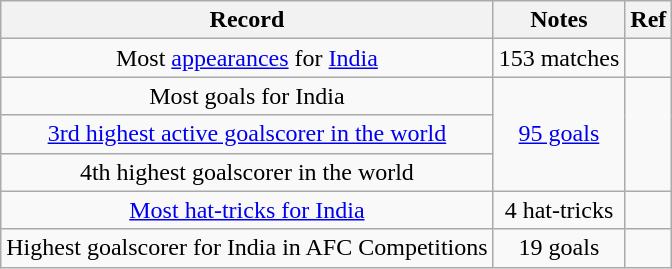<table class="wikitable" style="text-align:center;">
<tr>
<th>Record</th>
<th>Notes</th>
<th>Ref</th>
</tr>
<tr>
<td>Most <a href='#'>appearances</a> for <a href='#'>India</a></td>
<td>153 matches</td>
<td></td>
</tr>
<tr>
<td>Most goals for India</td>
<td rowspan="3"><a href='#'>95 goals</a></td>
<td rowspan="3"></td>
</tr>
<tr>
<td><a href='#'>3rd highest active goalscorer in the world</a></td>
</tr>
<tr>
<td>4th highest goalscorer in the world</td>
</tr>
<tr>
<td><a href='#'>Most hat-tricks for India</a></td>
<td>4 hat-tricks</td>
<td></td>
</tr>
<tr>
<td>Highest goalscorer for India in AFC Competitions</td>
<td>19 goals</td>
<td></td>
</tr>
</table>
